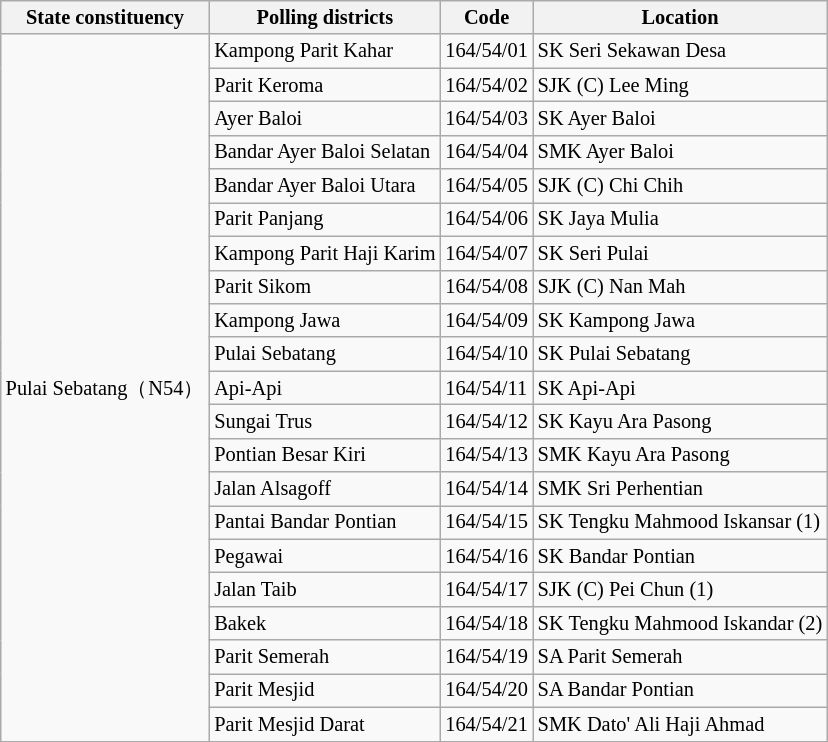<table class="wikitable sortable mw-collapsible" style="white-space:nowrap;font-size:85%">
<tr>
<th>State constituency</th>
<th>Polling districts</th>
<th>Code</th>
<th>Location</th>
</tr>
<tr>
<td rowspan="21">Pulai Sebatang（N54）</td>
<td>Kampong Parit Kahar</td>
<td>164/54/01</td>
<td>SK Seri Sekawan Desa</td>
</tr>
<tr>
<td>Parit Keroma</td>
<td>164/54/02</td>
<td>SJK (C) Lee Ming</td>
</tr>
<tr>
<td>Ayer Baloi</td>
<td>164/54/03</td>
<td>SK Ayer Baloi</td>
</tr>
<tr>
<td>Bandar Ayer Baloi Selatan</td>
<td>164/54/04</td>
<td>SMK Ayer Baloi</td>
</tr>
<tr>
<td>Bandar Ayer Baloi Utara</td>
<td>164/54/05</td>
<td>SJK (C) Chi Chih</td>
</tr>
<tr>
<td>Parit Panjang</td>
<td>164/54/06</td>
<td>SK Jaya Mulia</td>
</tr>
<tr>
<td>Kampong Parit Haji Karim</td>
<td>164/54/07</td>
<td>SK Seri Pulai</td>
</tr>
<tr>
<td>Parit Sikom</td>
<td>164/54/08</td>
<td>SJK (C) Nan Mah</td>
</tr>
<tr>
<td>Kampong Jawa</td>
<td>164/54/09</td>
<td>SK Kampong Jawa</td>
</tr>
<tr>
<td>Pulai Sebatang</td>
<td>164/54/10</td>
<td>SK Pulai Sebatang</td>
</tr>
<tr>
<td>Api-Api</td>
<td>164/54/11</td>
<td>SK Api-Api</td>
</tr>
<tr>
<td>Sungai Trus</td>
<td>164/54/12</td>
<td>SK Kayu Ara Pasong</td>
</tr>
<tr>
<td>Pontian Besar Kiri</td>
<td>164/54/13</td>
<td>SMK Kayu Ara Pasong</td>
</tr>
<tr>
<td>Jalan Alsagoff</td>
<td>164/54/14</td>
<td>SMK Sri Perhentian</td>
</tr>
<tr>
<td>Pantai Bandar Pontian</td>
<td>164/54/15</td>
<td>SK Tengku Mahmood Iskansar (1)</td>
</tr>
<tr>
<td>Pegawai</td>
<td>164/54/16</td>
<td>SK Bandar Pontian</td>
</tr>
<tr>
<td>Jalan Taib</td>
<td>164/54/17</td>
<td>SJK (C) Pei Chun (1)</td>
</tr>
<tr>
<td>Bakek</td>
<td>164/54/18</td>
<td>SK Tengku Mahmood Iskandar (2)</td>
</tr>
<tr>
<td>Parit Semerah</td>
<td>164/54/19</td>
<td>SA Parit Semerah</td>
</tr>
<tr>
<td>Parit Mesjid</td>
<td>164/54/20</td>
<td>SA Bandar Pontian</td>
</tr>
<tr>
<td>Parit Mesjid Darat</td>
<td>164/54/21</td>
<td>SMK Dato' Ali Haji Ahmad</td>
</tr>
</table>
